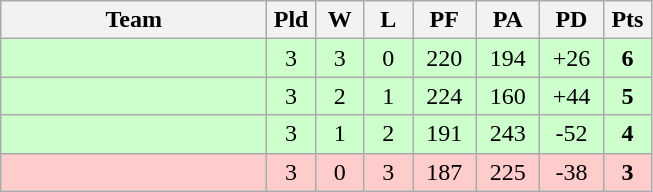<table class="wikitable" style="text-align:center;">
<tr>
<th width=170>Team</th>
<th width=25>Pld</th>
<th width=25>W</th>
<th width=25>L</th>
<th width=35>PF</th>
<th width=35>PA</th>
<th width=35>PD</th>
<th width=25>Pts</th>
</tr>
<tr bgcolor="#ccffcc">
<td align="left"></td>
<td>3</td>
<td>3</td>
<td>0</td>
<td>220</td>
<td>194</td>
<td>+26</td>
<td><strong>6</strong></td>
</tr>
<tr bgcolor="#ccffcc">
<td align="left"></td>
<td>3</td>
<td>2</td>
<td>1</td>
<td>224</td>
<td>160</td>
<td>+44</td>
<td><strong>5</strong></td>
</tr>
<tr bgcolor="#ccffcc">
<td align="left"></td>
<td>3</td>
<td>1</td>
<td>2</td>
<td>191</td>
<td>243</td>
<td>-52</td>
<td><strong>4</strong></td>
</tr>
<tr bgcolor=ffcccc>
<td align="left"></td>
<td>3</td>
<td>0</td>
<td>3</td>
<td>187</td>
<td>225</td>
<td>-38</td>
<td><strong>3</strong></td>
</tr>
</table>
